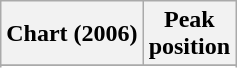<table class="wikitable plainrowheaders sortable" style="text-align:center;">
<tr>
<th scope="col">Chart (2006)</th>
<th scope="col">Peak<br>position</th>
</tr>
<tr>
</tr>
<tr>
</tr>
</table>
